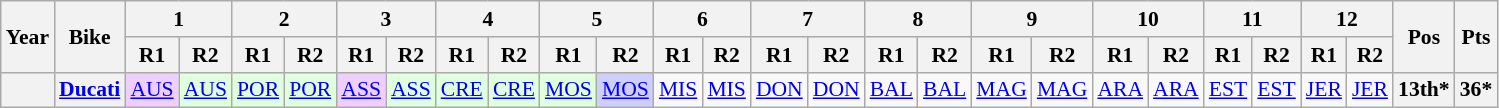<table class="wikitable" style="text-align:center; font-size:90%;">
<tr>
<th rowspan="2">Year</th>
<th rowspan="2">Bike</th>
<th colspan="2">1</th>
<th colspan="2">2</th>
<th colspan="2">3</th>
<th colspan="2">4</th>
<th colspan="2">5</th>
<th colspan="2">6</th>
<th colspan="2">7</th>
<th colspan="2">8</th>
<th colspan="2">9</th>
<th colspan="2">10</th>
<th colspan="2">11</th>
<th colspan="2">12</th>
<th rowspan="2">Pos</th>
<th rowspan="2">Pts</th>
</tr>
<tr>
<th>R1</th>
<th>R2</th>
<th>R1</th>
<th>R2</th>
<th>R1</th>
<th>R2</th>
<th>R1</th>
<th>R2</th>
<th>R1</th>
<th>R2</th>
<th>R1</th>
<th>R2</th>
<th>R1</th>
<th>R2</th>
<th>R1</th>
<th>R2</th>
<th>R1</th>
<th>R2</th>
<th>R1</th>
<th>R2</th>
<th>R1</th>
<th>R2</th>
<th>R1</th>
<th>R2</th>
</tr>
<tr>
<th></th>
<th><a href='#'>Ducati</a></th>
<td style="background:#EFCFFF;"><a href='#'>AUS</a><br></td>
<td style="background:#DFFFDF;"><a href='#'>AUS</a><br></td>
<td style="background:#DFFFDF;"><a href='#'>POR</a><br></td>
<td style="background:#DFFFDF;"><a href='#'>POR</a><br></td>
<td style="background:#EFCFFF;"><a href='#'>ASS</a><br></td>
<td style="background:#DFFFDF;"><a href='#'>ASS</a><br></td>
<td style="background:#DFFFDF;"><a href='#'>CRE</a><br></td>
<td style="background:#DFFFDF;"><a href='#'>CRE</a><br></td>
<td style="background:#DFFFDF;"><a href='#'>MOS</a><br></td>
<td style="background:#CFCFFF;"><a href='#'>MOS</a><br></td>
<td style="background:#;"><a href='#'>MIS</a><br></td>
<td style="background:#;"><a href='#'>MIS</a><br></td>
<td style="background:#;"><a href='#'>DON</a><br></td>
<td style="background:#;"><a href='#'>DON</a><br></td>
<td style="background:#;"><a href='#'>BAL</a><br></td>
<td style="background:#;"><a href='#'>BAL</a><br></td>
<td style="background:#;"><a href='#'>MAG</a><br></td>
<td style="background:#;"><a href='#'>MAG</a><br></td>
<td style="background:#;"><a href='#'>ARA</a><br></td>
<td style="background:#;"><a href='#'>ARA</a><br></td>
<td style="background:#;"><a href='#'>EST</a><br></td>
<td style="background:#;"><a href='#'>EST</a><br></td>
<td style="background:#;"><a href='#'>JER</a><br></td>
<td style="background:#;"><a href='#'>JER</a><br></td>
<th>13th*</th>
<th>36*</th>
</tr>
</table>
